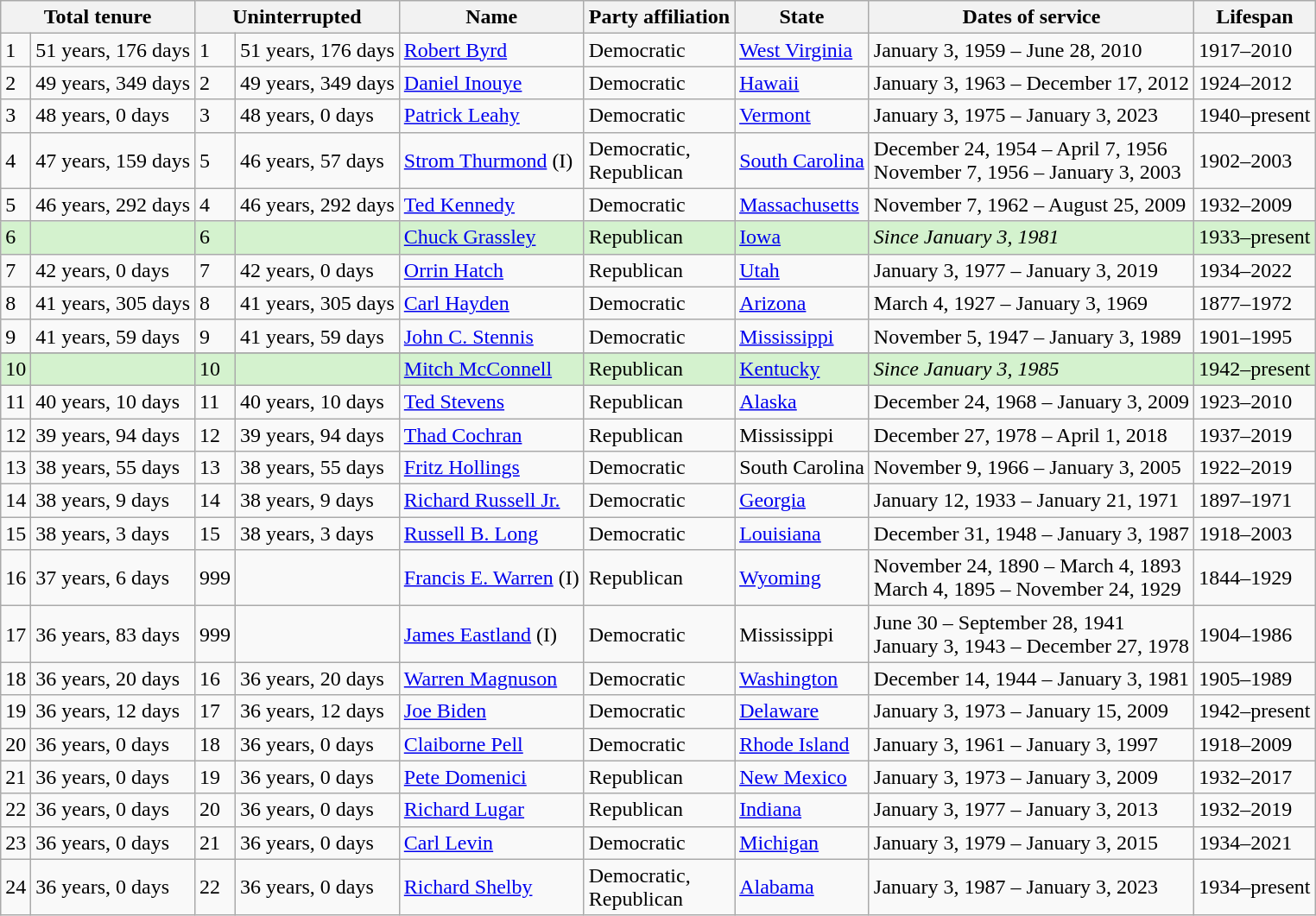<table class="wikitable sortable">
<tr>
<th colspan=2>Total tenure</th>
<th colspan=2>Uninterrupted</th>
<th>Name</th>
<th>Party affiliation</th>
<th>State</th>
<th>Dates of service</th>
<th>Lifespan</th>
</tr>
<tr>
<td>1</td>
<td>51 years, 176 days</td>
<td>1</td>
<td>51 years, 176 days</td>
<td><a href='#'>Robert Byrd</a></td>
<td>Democratic</td>
<td><a href='#'>West Virginia</a></td>
<td>January 3, 1959 – June 28, 2010</td>
<td>1917–2010</td>
</tr>
<tr>
<td>2</td>
<td>49 years, 349 days</td>
<td>2</td>
<td>49 years, 349 days</td>
<td><a href='#'>Daniel Inouye</a></td>
<td>Democratic</td>
<td><a href='#'>Hawaii</a></td>
<td>January 3, 1963 – December 17, 2012</td>
<td>1924–2012</td>
</tr>
<tr>
<td>3</td>
<td>48 years, 0 days</td>
<td>3</td>
<td>48 years, 0 days</td>
<td><a href='#'>Patrick Leahy</a></td>
<td>Democratic</td>
<td><a href='#'>Vermont</a></td>
<td>January 3, 1975 – January 3, 2023</td>
<td>1940–present</td>
</tr>
<tr>
<td>4</td>
<td>47 years, 159 days</td>
<td>5</td>
<td>46 years, 57 days</td>
<td><a href='#'>Strom Thurmond</a> (I)</td>
<td>Democratic,<br>Republican</td>
<td><a href='#'>South Carolina</a></td>
<td>December 24, 1954 – April 7, 1956<br>November 7, 1956 – January 3, 2003</td>
<td>1902–2003</td>
</tr>
<tr>
<td>5</td>
<td>46 years, 292 days</td>
<td>4</td>
<td>46 years, 292 days</td>
<td><a href='#'>Ted Kennedy</a></td>
<td>Democratic</td>
<td><a href='#'>Massachusetts</a></td>
<td>November 7, 1962 – August 25, 2009</td>
<td>1932–2009</td>
</tr>
<tr bgcolor="#D4F2CE">
<td>6</td>
<td></td>
<td>6</td>
<td></td>
<td><a href='#'>Chuck Grassley</a></td>
<td>Republican</td>
<td><a href='#'>Iowa</a></td>
<td><em>Since January 3, 1981</em></td>
<td>1933–present</td>
</tr>
<tr>
<td>7</td>
<td>42 years, 0 days</td>
<td>7</td>
<td>42 years, 0 days</td>
<td><a href='#'>Orrin Hatch</a></td>
<td>Republican</td>
<td><a href='#'>Utah</a></td>
<td>January 3, 1977 – January 3, 2019</td>
<td>1934–2022</td>
</tr>
<tr>
<td>8</td>
<td>41 years, 305 days</td>
<td>8</td>
<td>41 years, 305 days</td>
<td><a href='#'>Carl Hayden</a></td>
<td>Democratic</td>
<td><a href='#'>Arizona</a></td>
<td>March 4, 1927 – January 3, 1969</td>
<td>1877–1972</td>
</tr>
<tr>
<td>9</td>
<td>41 years, 59 days</td>
<td>9</td>
<td>41 years, 59 days</td>
<td><a href='#'>John C. Stennis</a></td>
<td>Democratic</td>
<td><a href='#'>Mississippi</a></td>
<td>November 5, 1947 – January 3, 1989</td>
<td>1901–1995</td>
</tr>
<tr>
</tr>
<tr bgcolor="#D4F2CE">
<td>10</td>
<td></td>
<td>10</td>
<td></td>
<td><a href='#'>Mitch McConnell</a></td>
<td>Republican</td>
<td><a href='#'>Kentucky</a></td>
<td><em>Since January 3, 1985</em></td>
<td>1942–present</td>
</tr>
<tr>
<td>11</td>
<td>40 years, 10 days</td>
<td>11</td>
<td>40 years, 10 days</td>
<td><a href='#'>Ted Stevens</a></td>
<td>Republican</td>
<td><a href='#'>Alaska</a></td>
<td>December 24, 1968 – January 3, 2009</td>
<td>1923–2010</td>
</tr>
<tr>
<td>12</td>
<td>39 years, 94 days</td>
<td>12</td>
<td>39 years, 94 days</td>
<td><a href='#'>Thad Cochran</a></td>
<td>Republican</td>
<td>Mississippi</td>
<td>December 27, 1978 – April 1, 2018</td>
<td>1937–2019</td>
</tr>
<tr>
<td>13</td>
<td>38 years, 55 days</td>
<td>13</td>
<td>38 years, 55 days</td>
<td><a href='#'>Fritz Hollings</a></td>
<td>Democratic</td>
<td>South Carolina</td>
<td>November 9, 1966 – January 3, 2005</td>
<td>1922–2019</td>
</tr>
<tr>
<td>14</td>
<td>38 years, 9 days</td>
<td>14</td>
<td>38 years, 9 days</td>
<td><a href='#'>Richard Russell Jr.</a></td>
<td>Democratic</td>
<td><a href='#'>Georgia</a></td>
<td>January 12, 1933 – January 21, 1971</td>
<td>1897–1971</td>
</tr>
<tr>
<td>15</td>
<td>38 years, 3 days</td>
<td>15</td>
<td>38 years, 3 days</td>
<td><a href='#'>Russell B. Long</a></td>
<td>Democratic</td>
<td><a href='#'>Louisiana</a></td>
<td>December 31, 1948 – January 3, 1987</td>
<td>1918–2003</td>
</tr>
<tr>
<td>16</td>
<td>37 years, 6 days</td>
<td><span>999</span></td>
<td></td>
<td><a href='#'>Francis E. Warren</a> (I)</td>
<td>Republican</td>
<td><a href='#'>Wyoming</a></td>
<td>November 24, 1890 – March 4, 1893<br>March 4, 1895 – November 24, 1929</td>
<td>1844–1929</td>
</tr>
<tr>
<td>17</td>
<td>36 years, 83 days</td>
<td><span>999</span></td>
<td></td>
<td><a href='#'>James Eastland</a> (I)</td>
<td>Democratic</td>
<td>Mississippi</td>
<td>June 30 – September 28, 1941<br>January 3, 1943 – December 27, 1978</td>
<td>1904–1986</td>
</tr>
<tr>
<td>18</td>
<td>36 years, 20 days</td>
<td>16</td>
<td>36 years, 20 days</td>
<td><a href='#'>Warren Magnuson</a></td>
<td>Democratic</td>
<td><a href='#'>Washington</a></td>
<td>December 14, 1944 – January 3, 1981</td>
<td>1905–1989</td>
</tr>
<tr>
<td>19</td>
<td>36 years, 12 days</td>
<td>17</td>
<td>36 years, 12 days</td>
<td><a href='#'>Joe Biden</a></td>
<td>Democratic</td>
<td><a href='#'>Delaware</a></td>
<td>January 3, 1973 – January 15, 2009</td>
<td>1942–present</td>
</tr>
<tr>
<td>20</td>
<td>36 years, 0 days</td>
<td>18</td>
<td>36 years, 0 days</td>
<td><a href='#'>Claiborne Pell</a></td>
<td>Democratic</td>
<td><a href='#'>Rhode Island</a></td>
<td>January 3, 1961 – January 3, 1997</td>
<td>1918–2009</td>
</tr>
<tr>
<td>21</td>
<td>36 years, 0 days</td>
<td>19</td>
<td>36 years, 0 days</td>
<td><a href='#'>Pete Domenici</a></td>
<td>Republican</td>
<td><a href='#'>New Mexico</a></td>
<td>January 3, 1973 – January 3, 2009</td>
<td>1932–2017</td>
</tr>
<tr>
<td>22</td>
<td>36 years, 0 days</td>
<td>20</td>
<td>36 years, 0 days</td>
<td><a href='#'>Richard Lugar</a></td>
<td>Republican</td>
<td><a href='#'>Indiana</a></td>
<td>January 3, 1977 – January 3, 2013</td>
<td>1932–2019</td>
</tr>
<tr>
<td>23</td>
<td>36 years, 0 days</td>
<td>21</td>
<td>36 years, 0 days</td>
<td><a href='#'>Carl Levin</a></td>
<td>Democratic</td>
<td><a href='#'>Michigan</a></td>
<td>January 3, 1979 – January 3, 2015</td>
<td>1934–2021</td>
</tr>
<tr>
<td>24</td>
<td>36 years, 0 days</td>
<td>22</td>
<td>36 years, 0 days</td>
<td><a href='#'>Richard Shelby</a></td>
<td>Democratic,<br>Republican</td>
<td><a href='#'>Alabama</a></td>
<td>January 3, 1987 – January 3, 2023</td>
<td>1934–present</td>
</tr>
</table>
